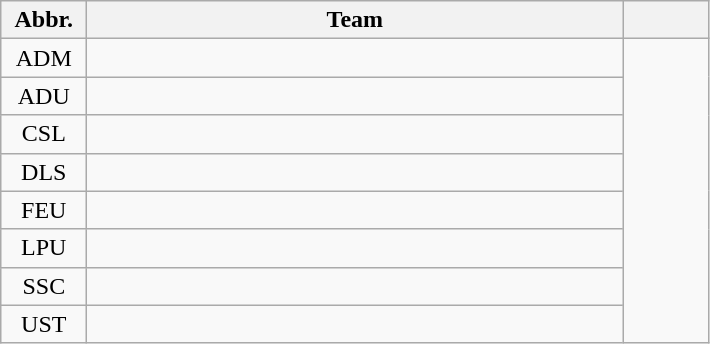<table class="wikitable" style="text-align: center;">
<tr>
<th width=50>Abbr.</th>
<th width=350>Team</th>
<th width=50></th>
</tr>
<tr>
<td>ADM</td>
<td style="text-align:left;"></td>
<td rowspan="8" style="text-align: center;"></td>
</tr>
<tr>
<td>ADU</td>
<td style="text-align:left;"></td>
</tr>
<tr>
<td>CSL</td>
<td style="text-align:left;"></td>
</tr>
<tr>
<td>DLS</td>
<td style="text-align:left;"></td>
</tr>
<tr>
<td>FEU</td>
<td style="text-align:left;"></td>
</tr>
<tr>
<td>LPU</td>
<td style="text-align:left;"></td>
</tr>
<tr>
<td>SSC</td>
<td style="text-align:left;"></td>
</tr>
<tr>
<td>UST</td>
<td style="text-align:left;"></td>
</tr>
</table>
